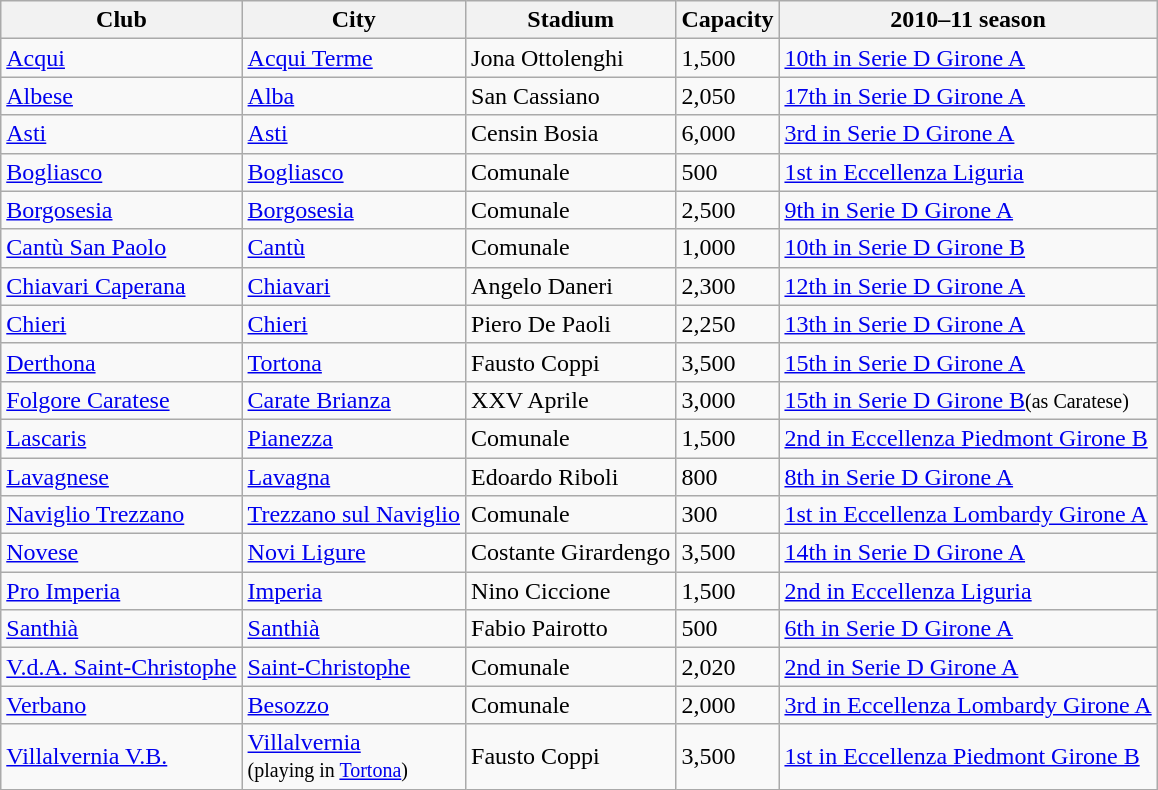<table class="wikitable sortable">
<tr>
<th>Club</th>
<th>City</th>
<th>Stadium</th>
<th>Capacity</th>
<th>2010–11 season</th>
</tr>
<tr>
<td><a href='#'>Acqui</a></td>
<td><a href='#'>Acqui Terme</a></td>
<td>Jona Ottolenghi</td>
<td>1,500</td>
<td><a href='#'>10th in Serie D Girone A</a></td>
</tr>
<tr>
<td><a href='#'>Albese</a></td>
<td><a href='#'>Alba</a></td>
<td>San Cassiano</td>
<td>2,050</td>
<td><a href='#'>17th in Serie D Girone A</a></td>
</tr>
<tr>
<td><a href='#'>Asti</a></td>
<td><a href='#'>Asti</a></td>
<td>Censin Bosia</td>
<td>6,000</td>
<td><a href='#'>3rd in Serie D Girone A</a></td>
</tr>
<tr>
<td><a href='#'>Bogliasco</a></td>
<td><a href='#'>Bogliasco</a></td>
<td>Comunale</td>
<td>500</td>
<td><a href='#'>1st in Eccellenza Liguria</a></td>
</tr>
<tr>
<td><a href='#'>Borgosesia</a></td>
<td><a href='#'>Borgosesia</a></td>
<td>Comunale</td>
<td>2,500</td>
<td><a href='#'>9th in Serie D Girone A</a></td>
</tr>
<tr>
<td><a href='#'>Cantù San Paolo</a></td>
<td><a href='#'>Cantù</a></td>
<td>Comunale</td>
<td>1,000</td>
<td><a href='#'>10th in Serie D Girone B</a></td>
</tr>
<tr>
<td><a href='#'>Chiavari Caperana</a></td>
<td><a href='#'>Chiavari</a></td>
<td>Angelo Daneri</td>
<td>2,300</td>
<td><a href='#'>12th in Serie D Girone A</a></td>
</tr>
<tr>
<td><a href='#'>Chieri</a></td>
<td><a href='#'>Chieri</a></td>
<td>Piero De Paoli</td>
<td>2,250</td>
<td><a href='#'>13th in Serie D Girone A</a></td>
</tr>
<tr>
<td><a href='#'>Derthona</a></td>
<td><a href='#'>Tortona</a></td>
<td>Fausto Coppi</td>
<td>3,500</td>
<td><a href='#'>15th in Serie D Girone A</a></td>
</tr>
<tr>
<td><a href='#'>Folgore Caratese</a></td>
<td><a href='#'>Carate Brianza</a></td>
<td>XXV Aprile</td>
<td>3,000</td>
<td><a href='#'>15th in Serie D Girone B</a><small>(as Caratese)</small></td>
</tr>
<tr>
<td><a href='#'>Lascaris</a></td>
<td><a href='#'>Pianezza</a></td>
<td>Comunale</td>
<td>1,500</td>
<td><a href='#'>2nd in Eccellenza Piedmont Girone B</a></td>
</tr>
<tr>
<td><a href='#'>Lavagnese</a></td>
<td><a href='#'>Lavagna</a></td>
<td>Edoardo Riboli</td>
<td>800</td>
<td><a href='#'>8th in Serie D Girone A</a></td>
</tr>
<tr>
<td><a href='#'>Naviglio Trezzano</a></td>
<td><a href='#'>Trezzano sul Naviglio</a></td>
<td>Comunale</td>
<td>300</td>
<td><a href='#'>1st in Eccellenza Lombardy Girone A</a></td>
</tr>
<tr>
<td><a href='#'>Novese</a></td>
<td><a href='#'>Novi Ligure</a></td>
<td>Costante Girardengo</td>
<td>3,500</td>
<td><a href='#'>14th in Serie D Girone A</a></td>
</tr>
<tr>
<td><a href='#'>Pro Imperia</a></td>
<td><a href='#'>Imperia</a></td>
<td>Nino Ciccione</td>
<td>1,500</td>
<td><a href='#'>2nd in Eccellenza Liguria</a></td>
</tr>
<tr>
<td><a href='#'>Santhià</a></td>
<td><a href='#'>Santhià</a></td>
<td>Fabio Pairotto</td>
<td>500</td>
<td><a href='#'>6th in Serie D Girone A</a></td>
</tr>
<tr>
<td><a href='#'>V.d.A. Saint-Christophe</a></td>
<td><a href='#'>Saint-Christophe</a></td>
<td>Comunale</td>
<td>2,020</td>
<td><a href='#'>2nd in Serie D Girone A</a></td>
</tr>
<tr>
<td><a href='#'>Verbano</a></td>
<td><a href='#'>Besozzo</a></td>
<td>Comunale</td>
<td>2,000</td>
<td><a href='#'>3rd in Eccellenza Lombardy Girone A</a></td>
</tr>
<tr>
<td><a href='#'>Villalvernia V.B.</a></td>
<td><a href='#'>Villalvernia</a><br><small>(playing in <a href='#'>Tortona</a>)</small></td>
<td>Fausto Coppi</td>
<td>3,500</td>
<td><a href='#'>1st in Eccellenza Piedmont Girone B</a></td>
</tr>
</table>
